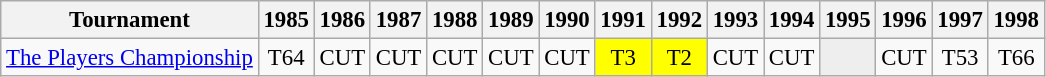<table class="wikitable" style="font-size:95%;text-align:center;">
<tr>
<th>Tournament</th>
<th>1985</th>
<th>1986</th>
<th>1987</th>
<th>1988</th>
<th>1989</th>
<th>1990</th>
<th>1991</th>
<th>1992</th>
<th>1993</th>
<th>1994</th>
<th>1995</th>
<th>1996</th>
<th>1997</th>
<th>1998</th>
</tr>
<tr>
<td align=left><a href='#'>The Players Championship</a></td>
<td>T64</td>
<td>CUT</td>
<td>CUT</td>
<td>CUT</td>
<td>CUT</td>
<td>CUT</td>
<td style="background:yellow;">T3</td>
<td style="background:yellow;">T2</td>
<td>CUT</td>
<td>CUT</td>
<td style="background:#eeeeee;"></td>
<td>CUT</td>
<td>T53</td>
<td>T66</td>
</tr>
</table>
